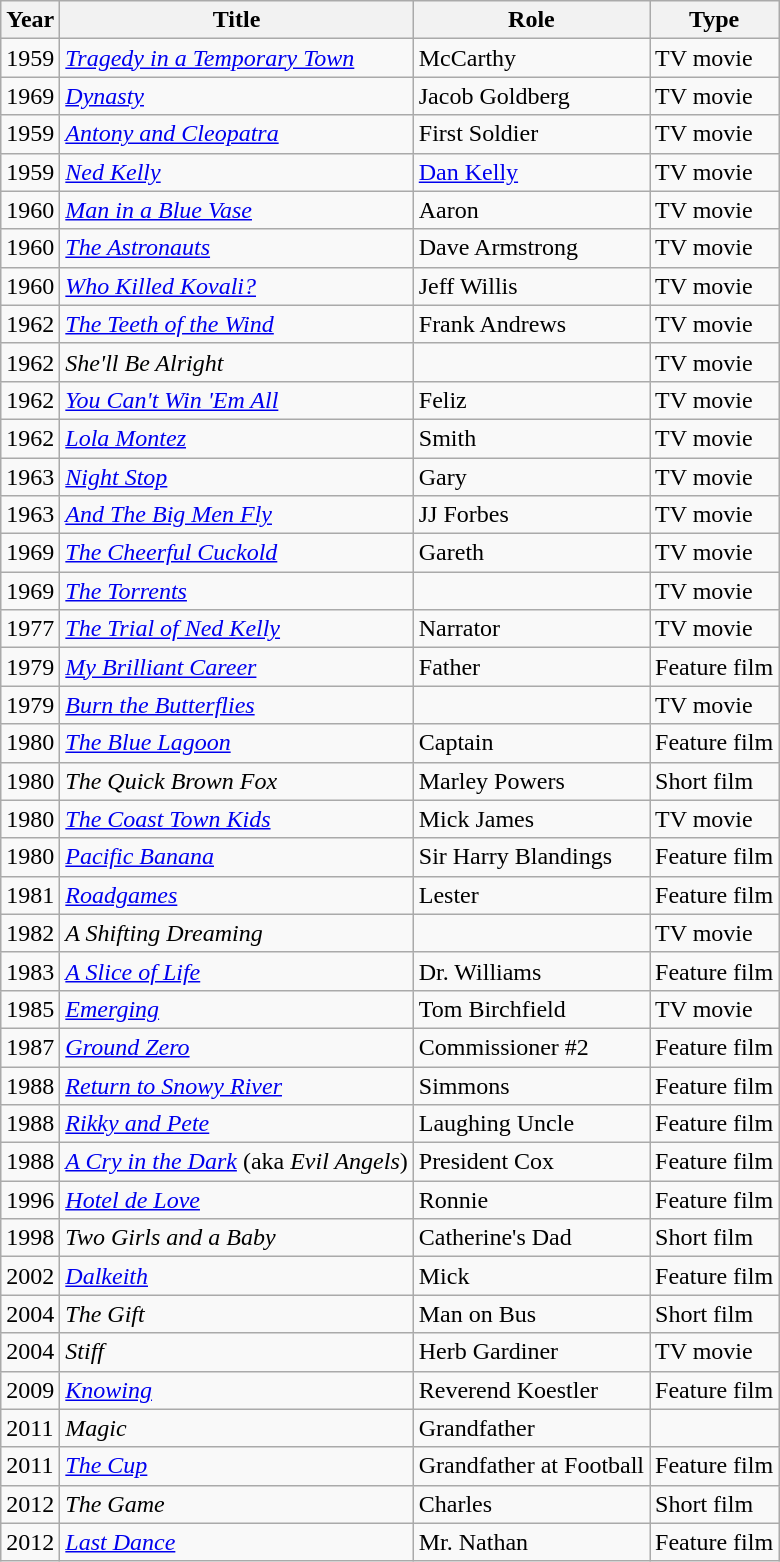<table class="wikitable">
<tr>
<th>Year</th>
<th>Title</th>
<th>Role</th>
<th>Type</th>
</tr>
<tr>
<td>1959</td>
<td><em><a href='#'>Tragedy in a Temporary Town</a></em></td>
<td>McCarthy</td>
<td>TV movie</td>
</tr>
<tr>
<td>1969</td>
<td><em><a href='#'>Dynasty</a></em></td>
<td>Jacob Goldberg</td>
<td>TV movie</td>
</tr>
<tr>
<td>1959</td>
<td><em><a href='#'>Antony and Cleopatra</a></em></td>
<td>First Soldier</td>
<td>TV movie</td>
</tr>
<tr>
<td>1959</td>
<td><em><a href='#'>Ned Kelly</a></em></td>
<td><a href='#'>Dan Kelly</a></td>
<td>TV movie</td>
</tr>
<tr>
<td>1960</td>
<td><em><a href='#'>Man in a Blue Vase</a></em></td>
<td>Aaron</td>
<td>TV movie</td>
</tr>
<tr>
<td>1960</td>
<td><em><a href='#'>The Astronauts</a></em></td>
<td>Dave Armstrong</td>
<td>TV movie</td>
</tr>
<tr>
<td>1960</td>
<td><em><a href='#'>Who Killed Kovali?</a></em></td>
<td>Jeff Willis</td>
<td>TV movie</td>
</tr>
<tr>
<td>1962</td>
<td><em><a href='#'>The Teeth of the Wind</a></em></td>
<td>Frank Andrews</td>
<td>TV movie</td>
</tr>
<tr>
<td>1962</td>
<td><em>She'll Be Alright</em></td>
<td></td>
<td>TV movie</td>
</tr>
<tr>
<td>1962</td>
<td><em><a href='#'>You Can't Win 'Em All</a></em></td>
<td>Feliz</td>
<td>TV movie</td>
</tr>
<tr>
<td>1962</td>
<td><em><a href='#'>Lola Montez</a></em></td>
<td>Smith</td>
<td>TV movie</td>
</tr>
<tr>
<td>1963</td>
<td><em><a href='#'>Night Stop</a></em></td>
<td>Gary</td>
<td>TV movie</td>
</tr>
<tr>
<td>1963</td>
<td><em><a href='#'>And The Big Men Fly</a></em></td>
<td>JJ Forbes</td>
<td>TV movie</td>
</tr>
<tr>
<td>1969</td>
<td><em><a href='#'>The Cheerful Cuckold</a></em></td>
<td>Gareth</td>
<td>TV movie</td>
</tr>
<tr>
<td>1969</td>
<td><em><a href='#'>The Torrents</a></em></td>
<td></td>
<td>TV movie</td>
</tr>
<tr>
<td>1977</td>
<td><em><a href='#'>The Trial of Ned Kelly</a></em></td>
<td>Narrator</td>
<td>TV movie</td>
</tr>
<tr>
<td>1979</td>
<td><em><a href='#'>My Brilliant Career</a></em></td>
<td>Father</td>
<td>Feature film</td>
</tr>
<tr>
<td>1979</td>
<td><em><a href='#'>Burn the Butterflies</a></em></td>
<td></td>
<td>TV movie</td>
</tr>
<tr>
<td>1980</td>
<td><em><a href='#'>The Blue Lagoon</a></em></td>
<td>Captain</td>
<td>Feature film</td>
</tr>
<tr>
<td>1980</td>
<td><em>The Quick Brown Fox</em></td>
<td>Marley Powers</td>
<td>Short film</td>
</tr>
<tr>
<td>1980</td>
<td><em><a href='#'>The Coast Town Kids</a></em></td>
<td>Mick James</td>
<td>TV movie</td>
</tr>
<tr>
<td>1980</td>
<td><em><a href='#'>Pacific Banana</a></em></td>
<td>Sir Harry Blandings</td>
<td>Feature film</td>
</tr>
<tr>
<td>1981</td>
<td><em><a href='#'>Roadgames</a></em></td>
<td>Lester</td>
<td>Feature film</td>
</tr>
<tr>
<td>1982</td>
<td><em>A Shifting Dreaming</em></td>
<td></td>
<td>TV movie</td>
</tr>
<tr>
<td>1983</td>
<td><em><a href='#'>A Slice of Life</a></em></td>
<td>Dr. Williams</td>
<td>Feature film</td>
</tr>
<tr>
<td>1985</td>
<td><em><a href='#'>Emerging</a></em></td>
<td>Tom Birchfield</td>
<td>TV movie</td>
</tr>
<tr>
<td>1987</td>
<td><em><a href='#'>Ground Zero</a></em></td>
<td>Commissioner #2</td>
<td>Feature film</td>
</tr>
<tr>
<td>1988</td>
<td><em><a href='#'>Return to Snowy River</a></em></td>
<td>Simmons</td>
<td>Feature film</td>
</tr>
<tr>
<td>1988</td>
<td><em><a href='#'>Rikky and Pete</a></em></td>
<td>Laughing Uncle</td>
<td>Feature film</td>
</tr>
<tr>
<td>1988</td>
<td><em><a href='#'>A Cry in the Dark</a></em> (aka <em>Evil Angels</em>)</td>
<td>President Cox</td>
<td>Feature film</td>
</tr>
<tr>
<td>1996</td>
<td><em><a href='#'>Hotel de Love</a></em></td>
<td>Ronnie</td>
<td>Feature film</td>
</tr>
<tr>
<td>1998</td>
<td><em>Two Girls and a Baby</em></td>
<td>Catherine's Dad</td>
<td>Short film</td>
</tr>
<tr>
<td>2002</td>
<td><em><a href='#'>Dalkeith</a></em></td>
<td>Mick</td>
<td>Feature film</td>
</tr>
<tr>
<td>2004</td>
<td><em>The Gift</em></td>
<td>Man on Bus</td>
<td>Short film</td>
</tr>
<tr>
<td>2004</td>
<td><em>Stiff</em></td>
<td>Herb Gardiner</td>
<td>TV movie</td>
</tr>
<tr>
<td>2009</td>
<td><em><a href='#'>Knowing</a></em></td>
<td>Reverend Koestler</td>
<td>Feature film</td>
</tr>
<tr>
<td>2011</td>
<td><em>Magic</em></td>
<td>Grandfather</td>
<td></td>
</tr>
<tr>
<td>2011</td>
<td><em><a href='#'>The Cup</a></em></td>
<td>Grandfather at Football</td>
<td>Feature film</td>
</tr>
<tr>
<td>2012</td>
<td><em>The Game</em></td>
<td>Charles</td>
<td>Short film</td>
</tr>
<tr>
<td>2012</td>
<td><em><a href='#'>Last Dance</a></em></td>
<td>Mr. Nathan</td>
<td>Feature film</td>
</tr>
</table>
